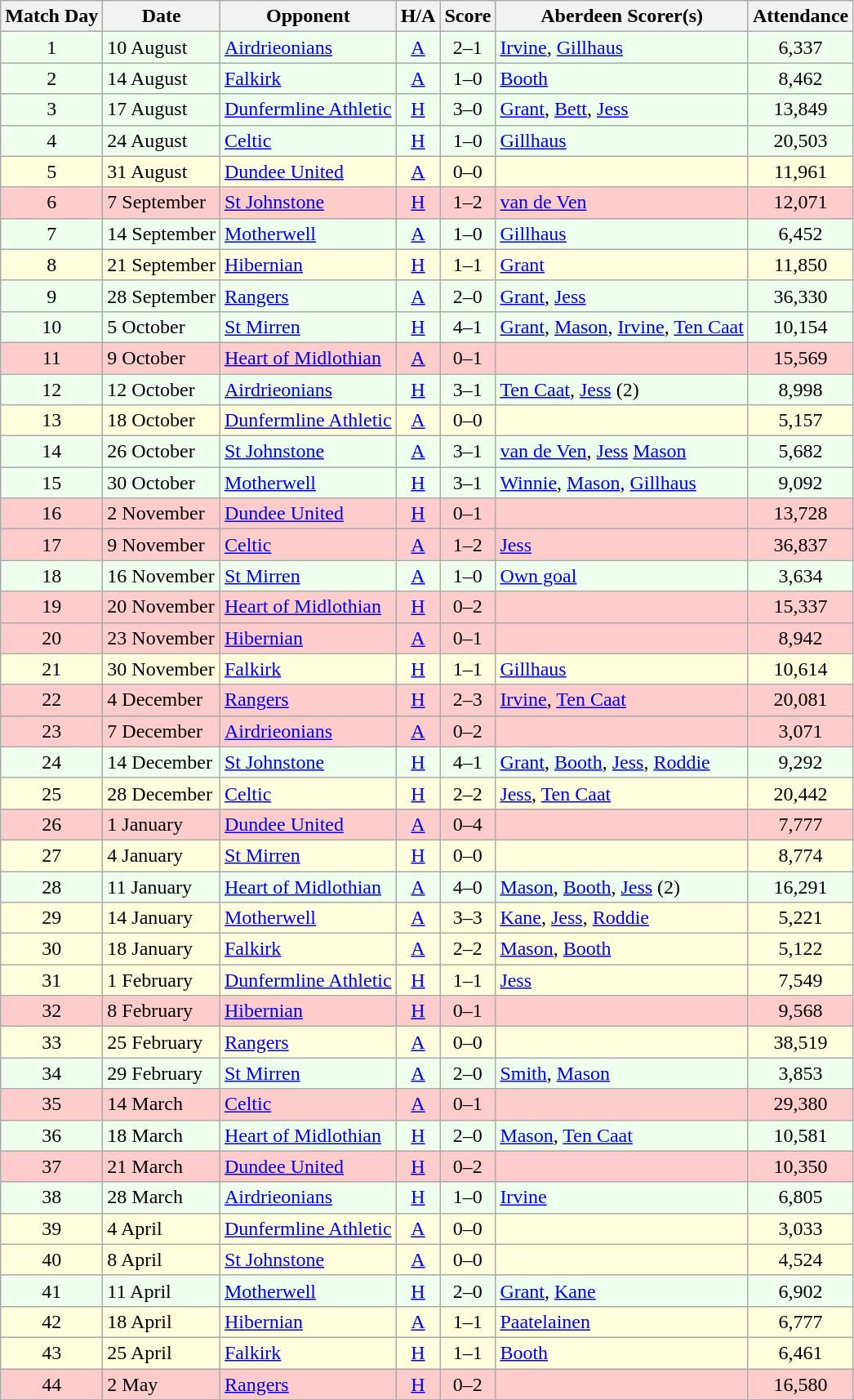<table class="wikitable" style="text-align:center">
<tr>
<th>Match Day</th>
<th>Date</th>
<th>Opponent</th>
<th>H/A</th>
<th>Score</th>
<th>Aberdeen Scorer(s)</th>
<th>Attendance</th>
</tr>
<tr bgcolor=#EEFFEE>
<td>1</td>
<td align=left>10 August</td>
<td align=left><a href='#'>Airdrieonians</a></td>
<td><a href='#'>A</a></td>
<td>2–1</td>
<td align=left><a href='#'>Irvine</a>, <a href='#'>Gillhaus</a></td>
<td>6,337</td>
</tr>
<tr bgcolor=#EEFFEE>
<td>2</td>
<td align=left>14 August</td>
<td align=left><a href='#'>Falkirk</a></td>
<td><a href='#'>A</a></td>
<td>1–0</td>
<td align=left><a href='#'>Booth</a></td>
<td>8,462</td>
</tr>
<tr bgcolor=#EEFFEE>
<td>3</td>
<td align=left>17 August</td>
<td align=left><a href='#'>Dunfermline Athletic</a></td>
<td><a href='#'>H</a></td>
<td>3–0</td>
<td align=left><a href='#'>Grant</a>, <a href='#'>Bett</a>, <a href='#'>Jess</a></td>
<td>13,849</td>
</tr>
<tr bgcolor=#EEFFEE>
<td>4</td>
<td align=left>24 August</td>
<td align=left><a href='#'>Celtic</a></td>
<td><a href='#'>H</a></td>
<td>1–0</td>
<td align=left><a href='#'>Gillhaus</a></td>
<td>20,503</td>
</tr>
<tr bgcolor=#FFFFDD>
<td>5</td>
<td align=left>31 August</td>
<td align=left><a href='#'>Dundee United</a></td>
<td><a href='#'>A</a></td>
<td>0–0</td>
<td align=left></td>
<td>11,961</td>
</tr>
<tr bgcolor=#FFCCCC>
<td>6</td>
<td align=left>7 September</td>
<td align=left><a href='#'>St Johnstone</a></td>
<td><a href='#'>H</a></td>
<td>1–2</td>
<td align=left><a href='#'>van de Ven</a></td>
<td>12,071</td>
</tr>
<tr bgcolor=#EEFFEE>
<td>7</td>
<td align=left>14 September</td>
<td align=left><a href='#'>Motherwell</a></td>
<td><a href='#'>A</a></td>
<td>1–0</td>
<td align=left><a href='#'>Gillhaus</a></td>
<td>6,452</td>
</tr>
<tr bgcolor=#FFFFDD>
<td>8</td>
<td align=left>21 September</td>
<td align=left><a href='#'>Hibernian</a></td>
<td><a href='#'>H</a></td>
<td>1–1</td>
<td align=left><a href='#'>Grant</a></td>
<td>11,850</td>
</tr>
<tr bgcolor=#EEFFEE>
<td>9</td>
<td align=left>28 September</td>
<td align=left><a href='#'>Rangers</a></td>
<td><a href='#'>A</a></td>
<td>2–0</td>
<td align=left><a href='#'>Grant</a>, <a href='#'>Jess</a></td>
<td>36,330</td>
</tr>
<tr bgcolor=#EEFFEE>
<td>10</td>
<td align=left>5 October</td>
<td align=left><a href='#'>St Mirren</a></td>
<td><a href='#'>H</a></td>
<td>4–1</td>
<td align=left><a href='#'>Grant</a>, <a href='#'>Mason</a>, <a href='#'>Irvine</a>, <a href='#'>Ten Caat</a></td>
<td>10,154</td>
</tr>
<tr bgcolor=#FFCCCC>
<td>11</td>
<td align=left>9 October</td>
<td align=left><a href='#'>Heart of Midlothian</a></td>
<td><a href='#'>A</a></td>
<td>0–1</td>
<td align=left></td>
<td>15,569</td>
</tr>
<tr bgcolor=#EEFFEE>
<td>12</td>
<td align=left>12 October</td>
<td align=left><a href='#'>Airdrieonians</a></td>
<td><a href='#'>H</a></td>
<td>3–1</td>
<td align=left><a href='#'>Ten Caat</a>, <a href='#'>Jess</a> (2)</td>
<td>8,998</td>
</tr>
<tr bgcolor=#FFFFDD>
<td>13</td>
<td align=left>18 October</td>
<td align=left><a href='#'>Dunfermline Athletic</a></td>
<td><a href='#'>A</a></td>
<td>0–0</td>
<td align=left></td>
<td>5,157</td>
</tr>
<tr bgcolor=#EEFFEE>
<td>14</td>
<td align=left>26 October</td>
<td align=left><a href='#'>St Johnstone</a></td>
<td><a href='#'>A</a></td>
<td>3–1</td>
<td align=left><a href='#'>van de Ven</a>, <a href='#'>Jess</a> <a href='#'>Mason</a></td>
<td>5,682</td>
</tr>
<tr bgcolor=#EEFFEE>
<td>15</td>
<td align=left>30 October</td>
<td align=left><a href='#'>Motherwell</a></td>
<td><a href='#'>H</a></td>
<td>3–1</td>
<td align=left><a href='#'>Winnie</a>, <a href='#'>Mason</a>, <a href='#'>Gillhaus</a></td>
<td>9,092</td>
</tr>
<tr bgcolor=#FFCCCC>
<td>16</td>
<td align=left>2 November</td>
<td align=left><a href='#'>Dundee United</a></td>
<td><a href='#'>H</a></td>
<td>0–1</td>
<td align=left></td>
<td>13,728</td>
</tr>
<tr bgcolor=#FFCCCC>
<td>17</td>
<td align=left>9 November</td>
<td align=left><a href='#'>Celtic</a></td>
<td><a href='#'>A</a></td>
<td>1–2</td>
<td align=left><a href='#'>Jess</a></td>
<td>36,837</td>
</tr>
<tr bgcolor=#EEFFEE>
<td>18</td>
<td align=left>16 November</td>
<td align=left><a href='#'>St Mirren</a></td>
<td><a href='#'>A</a></td>
<td>1–0</td>
<td align=left><a href='#'>Own goal</a></td>
<td>3,634</td>
</tr>
<tr bgcolor=#FFCCCC>
<td>19</td>
<td align=left>20 November</td>
<td align=left><a href='#'>Heart of Midlothian</a></td>
<td><a href='#'>H</a></td>
<td>0–2</td>
<td align=left></td>
<td>15,337</td>
</tr>
<tr bgcolor=#FFCCCC>
<td>20</td>
<td align=left>23 November</td>
<td align=left><a href='#'>Hibernian</a></td>
<td><a href='#'>A</a></td>
<td>0–1</td>
<td align=left></td>
<td>8,942</td>
</tr>
<tr bgcolor=#FFFFDD>
<td>21</td>
<td align=left>30 November</td>
<td align=left><a href='#'>Falkirk</a></td>
<td><a href='#'>H</a></td>
<td>1–1</td>
<td align=left><a href='#'>Gillhaus</a></td>
<td>10,614</td>
</tr>
<tr bgcolor=#FFCCCC>
<td>22</td>
<td align=left>4 December</td>
<td align=left><a href='#'>Rangers</a></td>
<td><a href='#'>H</a></td>
<td>2–3</td>
<td align=left><a href='#'>Irvine</a>, <a href='#'>Ten Caat</a></td>
<td>20,081</td>
</tr>
<tr bgcolor=#FFCCCC>
<td>23</td>
<td align=left>7 December</td>
<td align=left><a href='#'>Airdrieonians</a></td>
<td><a href='#'>A</a></td>
<td>0–2</td>
<td align=left></td>
<td>3,071</td>
</tr>
<tr bgcolor=#EEFFEE>
<td>24</td>
<td align=left>14 December</td>
<td align=left><a href='#'>St Johnstone</a></td>
<td><a href='#'>H</a></td>
<td>4–1</td>
<td align=left><a href='#'>Grant</a>, <a href='#'>Booth</a>, <a href='#'>Jess</a>, <a href='#'>Roddie</a></td>
<td>9,292</td>
</tr>
<tr bgcolor=#FFFFDD>
<td>25</td>
<td align=left>28 December</td>
<td align=left><a href='#'>Celtic</a></td>
<td><a href='#'>H</a></td>
<td>2–2</td>
<td align=left><a href='#'>Jess</a>, <a href='#'>Ten Caat</a></td>
<td>20,442</td>
</tr>
<tr bgcolor=#FFCCCC>
<td>26</td>
<td align=left>1 January</td>
<td align=left><a href='#'>Dundee United</a></td>
<td><a href='#'>A</a></td>
<td>0–4</td>
<td align=left></td>
<td>7,777</td>
</tr>
<tr bgcolor=#FFFFDD>
<td>27</td>
<td align=left>4 January</td>
<td align=left><a href='#'>St Mirren</a></td>
<td><a href='#'>H</a></td>
<td>0–0</td>
<td align=left></td>
<td>8,774</td>
</tr>
<tr bgcolor=#EEFFEE>
<td>28</td>
<td align=left>11 January</td>
<td align=left><a href='#'>Heart of Midlothian</a></td>
<td><a href='#'>A</a></td>
<td>4–0</td>
<td align=left><a href='#'>Mason</a>, <a href='#'>Booth</a>, <a href='#'>Jess</a> (2)</td>
<td>16,291</td>
</tr>
<tr bgcolor=#FFFFDD>
<td>29</td>
<td align=left>14 January</td>
<td align=left><a href='#'>Motherwell</a></td>
<td><a href='#'>A</a></td>
<td>3–3</td>
<td align=left><a href='#'>Kane</a>, <a href='#'>Jess</a>, <a href='#'>Roddie</a></td>
<td>5,221</td>
</tr>
<tr bgcolor=#FFFFDD>
<td>30</td>
<td align=left>18 January</td>
<td align=left><a href='#'>Falkirk</a></td>
<td><a href='#'>A</a></td>
<td>2–2</td>
<td align=left><a href='#'>Mason</a>, <a href='#'>Booth</a></td>
<td>5,122</td>
</tr>
<tr bgcolor=#FFFFDD>
<td>31</td>
<td align=left>1 February</td>
<td align=left><a href='#'>Dunfermline Athletic</a></td>
<td><a href='#'>H</a></td>
<td>1–1</td>
<td align=left><a href='#'>Jess</a></td>
<td>7,549</td>
</tr>
<tr bgcolor=#FFCCCC>
<td>32</td>
<td align=left>8 February</td>
<td align=left><a href='#'>Hibernian</a></td>
<td><a href='#'>H</a></td>
<td>0–1</td>
<td align=left></td>
<td>9,568</td>
</tr>
<tr bgcolor=#FFFFDD>
<td>33</td>
<td align=left>25 February</td>
<td align=left><a href='#'>Rangers</a></td>
<td><a href='#'>A</a></td>
<td>0–0</td>
<td align=left></td>
<td>38,519</td>
</tr>
<tr bgcolor=#EEFFEE>
<td>34</td>
<td align=left>29 February</td>
<td align=left><a href='#'>St Mirren</a></td>
<td><a href='#'>A</a></td>
<td>2–0</td>
<td align=left><a href='#'>Smith</a>, <a href='#'>Mason</a></td>
<td>3,853</td>
</tr>
<tr bgcolor=#FFCCCC>
<td>35</td>
<td align=left>14 March</td>
<td align=left><a href='#'>Celtic</a></td>
<td><a href='#'>A</a></td>
<td>0–1</td>
<td align=left></td>
<td>29,380</td>
</tr>
<tr bgcolor=#EEFFEE>
<td>36</td>
<td align=left>18 March</td>
<td align=left><a href='#'>Heart of Midlothian</a></td>
<td><a href='#'>H</a></td>
<td>2–0</td>
<td align=left><a href='#'>Mason</a>, <a href='#'>Ten Caat</a></td>
<td>10,581</td>
</tr>
<tr bgcolor=#FFCCCC>
<td>37</td>
<td align=left>21 March</td>
<td align=left><a href='#'>Dundee United</a></td>
<td><a href='#'>H</a></td>
<td>0–2</td>
<td align=left></td>
<td>10,350</td>
</tr>
<tr bgcolor=#EEFFEE>
<td>38</td>
<td align=left>28 March</td>
<td align=left><a href='#'>Airdrieonians</a></td>
<td><a href='#'>H</a></td>
<td>1–0</td>
<td align=left><a href='#'>Irvine</a></td>
<td>6,805</td>
</tr>
<tr bgcolor=#FFFFDD>
<td>39</td>
<td align=left>4 April</td>
<td align=left><a href='#'>Dunfermline Athletic</a></td>
<td><a href='#'>A</a></td>
<td>0–0</td>
<td align=left></td>
<td>3,033</td>
</tr>
<tr bgcolor=#FFFFDD>
<td>40</td>
<td align=left>8 April</td>
<td align=left><a href='#'>St Johnstone</a></td>
<td><a href='#'>A</a></td>
<td>0–0</td>
<td align=left></td>
<td>4,524</td>
</tr>
<tr bgcolor=#EEFFEE>
<td>41</td>
<td align=left>11 April</td>
<td align=left><a href='#'>Motherwell</a></td>
<td><a href='#'>H</a></td>
<td>2–0</td>
<td align=left><a href='#'>Grant</a>, <a href='#'>Kane</a></td>
<td>6,902</td>
</tr>
<tr bgcolor=#FFFFDD>
<td>42</td>
<td align=left>18 April</td>
<td align=left><a href='#'>Hibernian</a></td>
<td><a href='#'>A</a></td>
<td>1–1</td>
<td align=left><a href='#'>Paatelainen</a></td>
<td>6,777</td>
</tr>
<tr bgcolor=#FFFFDD>
<td>43</td>
<td align=left>25 April</td>
<td align=left><a href='#'>Falkirk</a></td>
<td><a href='#'>H</a></td>
<td>1–1</td>
<td align=left><a href='#'>Booth</a></td>
<td>6,461</td>
</tr>
<tr bgcolor=#FFCCCC>
<td>44</td>
<td align=left>2 May</td>
<td align=left><a href='#'>Rangers</a></td>
<td><a href='#'>H</a></td>
<td>0–2</td>
<td align=left></td>
<td>16,580</td>
</tr>
<tr>
</tr>
</table>
